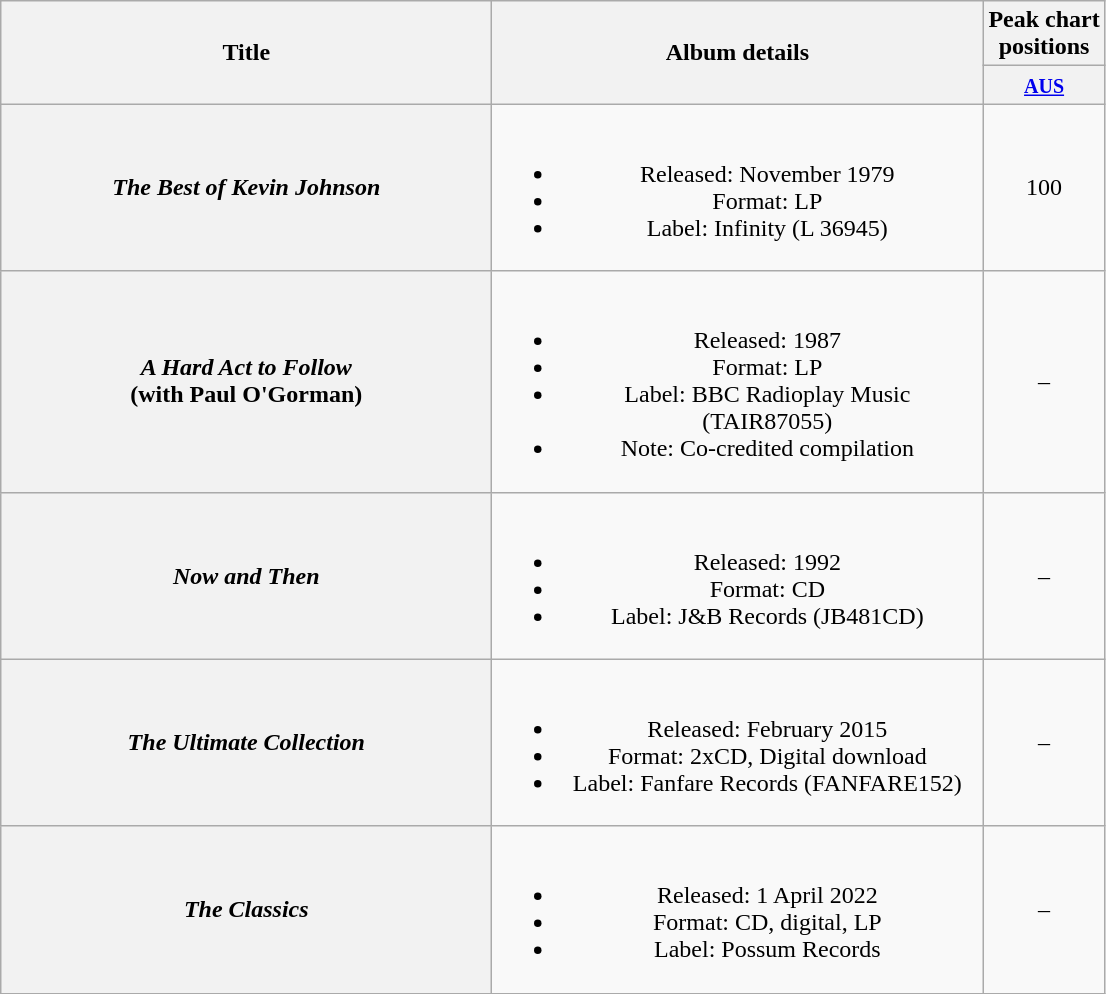<table class="wikitable plainrowheaders" style="text-align:center;" border="1">
<tr>
<th scope="col" rowspan="2" style="width:20em;">Title</th>
<th scope="col" rowspan="2" style="width:20em;">Album details</th>
<th scope="col" colspan="1">Peak chart<br>positions</th>
</tr>
<tr>
<th scope="col" style="text-align:center;"><small><a href='#'>AUS</a></small><br></th>
</tr>
<tr>
<th scope="row"><em>The Best of Kevin Johnson</em></th>
<td><br><ul><li>Released: November 1979</li><li>Format: LP</li><li>Label: Infinity (L 36945)</li></ul></td>
<td>100</td>
</tr>
<tr>
<th scope="row"><em>A Hard Act to Follow</em> <br> (with Paul O'Gorman)</th>
<td><br><ul><li>Released: 1987</li><li>Format: LP</li><li>Label: BBC Radioplay Music (TAIR87055)</li><li>Note: Co-credited compilation</li></ul></td>
<td>–</td>
</tr>
<tr>
<th scope="row"><em>Now and Then</em></th>
<td><br><ul><li>Released: 1992</li><li>Format: CD</li><li>Label: J&B Records (JB481CD)</li></ul></td>
<td>–</td>
</tr>
<tr>
<th scope="row"><em>The Ultimate Collection</em></th>
<td><br><ul><li>Released: February 2015</li><li>Format: 2xCD, Digital download</li><li>Label: Fanfare Records (FANFARE152)</li></ul></td>
<td>–</td>
</tr>
<tr>
<th scope="row"><em>The Classics</em></th>
<td><br><ul><li>Released: 1 April 2022</li><li>Format: CD, digital, LP</li><li>Label: Possum Records</li></ul></td>
<td>–</td>
</tr>
</table>
